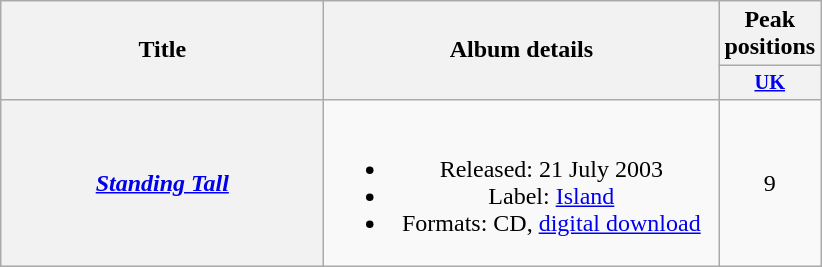<table class="wikitable plainrowheaders" style="text-align:center;">
<tr>
<th scope="col" rowspan="2" style="width:13em;">Title</th>
<th scope="col" rowspan="2" style="width:16em;">Album details</th>
<th scope="col" colspan="1">Peak positions</th>
</tr>
<tr>
<th style="width:3em;font-size:85%;"><a href='#'>UK</a></th>
</tr>
<tr>
<th scope="row"><em><a href='#'>Standing Tall</a></em></th>
<td><br><ul><li>Released: 21 July 2003</li><li>Label: <a href='#'>Island</a></li><li>Formats: CD, <a href='#'>digital download</a></li></ul></td>
<td>9</td>
</tr>
</table>
